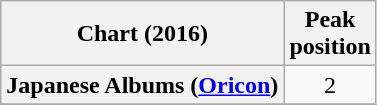<table class="wikitable plainrowheaders" style="text-align:center">
<tr>
<th scope="col">Chart (2016)</th>
<th scope="col">Peak<br>position</th>
</tr>
<tr>
<th scope="row">Japanese Albums (<a href='#'>Oricon</a>)</th>
<td>2</td>
</tr>
<tr>
</tr>
</table>
